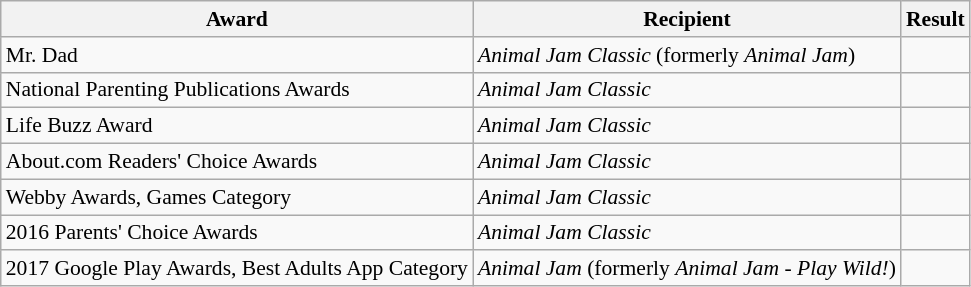<table class="wikitable" style="font-size:90%;">
<tr>
<th>Award</th>
<th>Recipient</th>
<th>Result</th>
</tr>
<tr>
<td>Mr. Dad</td>
<td><em>Animal Jam Classic</em> (formerly <em>Animal Jam</em>)</td>
<td></td>
</tr>
<tr>
<td>National Parenting Publications Awards</td>
<td><em>Animal Jam Classic</em></td>
<td></td>
</tr>
<tr>
<td>Life Buzz Award</td>
<td><em>Animal Jam Classic</em></td>
<td></td>
</tr>
<tr>
<td>About.com Readers' Choice Awards</td>
<td><em>Animal Jam Classic</em></td>
<td></td>
</tr>
<tr>
<td>Webby Awards, Games Category</td>
<td><em>Animal Jam Classic</em></td>
<td></td>
</tr>
<tr>
<td>2016 Parents' Choice Awards </td>
<td><em>Animal Jam Classic</em></td>
<td></td>
</tr>
<tr>
<td>2017 Google Play Awards, Best Adults App Category</td>
<td><em>Animal Jam</em> (formerly <em>Animal Jam - Play Wild!</em>)</td>
<td></td>
</tr>
</table>
